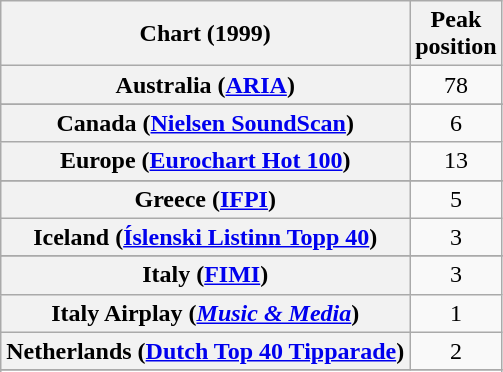<table class="wikitable sortable plainrowheaders" style="text-align:center">
<tr>
<th>Chart (1999)</th>
<th>Peak<br>position</th>
</tr>
<tr>
<th scope="row">Australia (<a href='#'>ARIA</a>)</th>
<td>78</td>
</tr>
<tr>
</tr>
<tr>
</tr>
<tr>
</tr>
<tr>
<th scope="row">Canada (<a href='#'>Nielsen SoundScan</a>)</th>
<td>6</td>
</tr>
<tr>
<th scope="row">Europe (<a href='#'>Eurochart Hot 100</a>)</th>
<td>13</td>
</tr>
<tr>
</tr>
<tr>
</tr>
<tr>
<th scope="row">Greece (<a href='#'>IFPI</a>)</th>
<td>5</td>
</tr>
<tr>
<th scope="row">Iceland (<a href='#'>Íslenski Listinn Topp 40</a>)</th>
<td>3</td>
</tr>
<tr>
</tr>
<tr>
<th scope="row">Italy (<a href='#'>FIMI</a>)</th>
<td>3</td>
</tr>
<tr>
<th scope="row">Italy Airplay (<em><a href='#'>Music & Media</a></em>)</th>
<td>1</td>
</tr>
<tr>
<th scope="row">Netherlands (<a href='#'>Dutch Top 40 Tipparade</a>)</th>
<td>2</td>
</tr>
<tr>
</tr>
<tr>
</tr>
<tr>
</tr>
<tr>
</tr>
<tr>
</tr>
<tr>
</tr>
<tr>
</tr>
<tr>
</tr>
<tr>
</tr>
</table>
